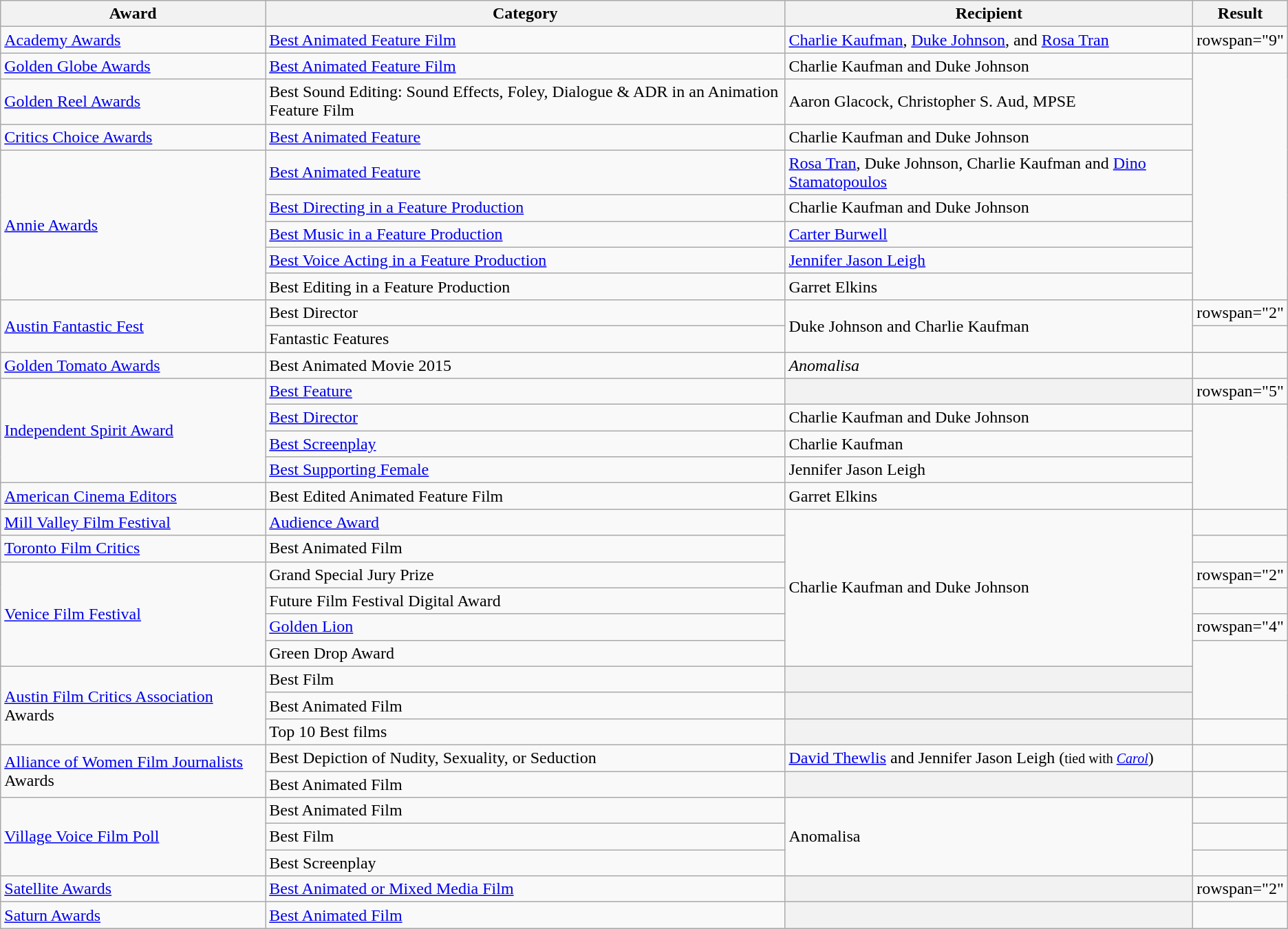<table class="wikitable">
<tr>
<th>Award</th>
<th>Category</th>
<th>Recipient</th>
<th>Result</th>
</tr>
<tr>
<td><a href='#'>Academy Awards</a></td>
<td><a href='#'>Best Animated Feature Film</a></td>
<td><a href='#'>Charlie Kaufman</a>, <a href='#'>Duke Johnson</a>, and <a href='#'>Rosa Tran</a></td>
<td>rowspan="9" </td>
</tr>
<tr>
<td><a href='#'>Golden Globe Awards</a></td>
<td><a href='#'>Best Animated Feature Film</a></td>
<td>Charlie Kaufman and Duke Johnson</td>
</tr>
<tr>
<td><a href='#'>Golden Reel Awards</a></td>
<td>Best Sound Editing: Sound Effects, Foley, Dialogue & ADR in an Animation Feature Film</td>
<td>Aaron Glacock, Christopher S. Aud, MPSE</td>
</tr>
<tr>
<td><a href='#'>Critics Choice Awards</a></td>
<td><a href='#'>Best Animated Feature</a></td>
<td>Charlie Kaufman and Duke Johnson</td>
</tr>
<tr>
<td rowspan="5"><a href='#'>Annie Awards</a></td>
<td><a href='#'>Best Animated Feature</a></td>
<td><a href='#'>Rosa Tran</a>, Duke Johnson, Charlie Kaufman and <a href='#'>Dino Stamatopoulos</a></td>
</tr>
<tr>
<td><a href='#'>Best Directing in a Feature Production</a></td>
<td>Charlie Kaufman and Duke Johnson</td>
</tr>
<tr>
<td><a href='#'>Best Music in a Feature Production</a></td>
<td><a href='#'>Carter Burwell</a></td>
</tr>
<tr>
<td><a href='#'>Best Voice Acting in a Feature Production</a></td>
<td><a href='#'>Jennifer Jason Leigh</a></td>
</tr>
<tr>
<td>Best Editing in a Feature Production</td>
<td>Garret Elkins</td>
</tr>
<tr>
<td rowspan="2"><a href='#'>Austin Fantastic Fest</a></td>
<td>Best Director</td>
<td rowspan="2">Duke Johnson and Charlie Kaufman</td>
<td>rowspan="2" </td>
</tr>
<tr>
<td>Fantastic Features</td>
</tr>
<tr>
<td><a href='#'>Golden Tomato Awards</a></td>
<td>Best Animated Movie 2015</td>
<td><em>Anomalisa</em></td>
<td></td>
</tr>
<tr>
<td rowspan="4"><a href='#'>Independent Spirit Award</a></td>
<td><a href='#'>Best Feature</a></td>
<th></th>
<td>rowspan="5" </td>
</tr>
<tr>
<td><a href='#'>Best Director</a></td>
<td>Charlie Kaufman and Duke Johnson</td>
</tr>
<tr>
<td><a href='#'>Best Screenplay</a></td>
<td>Charlie Kaufman</td>
</tr>
<tr>
<td><a href='#'>Best Supporting Female</a></td>
<td>Jennifer Jason Leigh</td>
</tr>
<tr>
<td><a href='#'>American Cinema Editors</a></td>
<td>Best Edited Animated Feature Film</td>
<td>Garret Elkins</td>
</tr>
<tr>
<td><a href='#'>Mill Valley Film Festival</a></td>
<td><a href='#'>Audience Award</a></td>
<td rowspan="6">Charlie Kaufman and Duke Johnson</td>
<td></td>
</tr>
<tr>
<td><a href='#'>Toronto Film Critics</a></td>
<td>Best Animated Film</td>
<td></td>
</tr>
<tr>
<td rowspan="4"><a href='#'>Venice Film Festival</a></td>
<td>Grand Special Jury Prize</td>
<td>rowspan="2" </td>
</tr>
<tr>
<td>Future Film Festival Digital Award</td>
</tr>
<tr>
<td><a href='#'>Golden Lion</a></td>
<td>rowspan="4" </td>
</tr>
<tr>
<td>Green Drop Award</td>
</tr>
<tr>
<td rowspan="3"><a href='#'>Austin Film Critics Association</a> Awards</td>
<td>Best Film</td>
<th></th>
</tr>
<tr>
<td>Best Animated Film</td>
<th></th>
</tr>
<tr>
<td>Top 10 Best films</td>
<th></th>
<td></td>
</tr>
<tr>
<td rowspan="2"><a href='#'>Alliance of Women Film Journalists</a> Awards</td>
<td>Best Depiction of Nudity, Sexuality, or Seduction</td>
<td><a href='#'>David Thewlis</a> and Jennifer Jason Leigh (<small>tied with <em><a href='#'>Carol</a></em></small>)</td>
<td></td>
</tr>
<tr>
<td>Best Animated Film</td>
<th></th>
<td></td>
</tr>
<tr>
<td rowspan="3"><a href='#'>Village Voice Film Poll</a></td>
<td>Best Animated Film</td>
<td rowspan="3">Anomalisa</td>
<td></td>
</tr>
<tr>
<td>Best Film</td>
<td></td>
</tr>
<tr>
<td>Best Screenplay</td>
<td></td>
</tr>
<tr>
<td><a href='#'>Satellite Awards</a></td>
<td><a href='#'>Best Animated or Mixed Media Film</a></td>
<th></th>
<td>rowspan="2" </td>
</tr>
<tr>
<td><a href='#'>Saturn Awards</a></td>
<td><a href='#'>Best Animated Film</a></td>
<th></th>
</tr>
</table>
